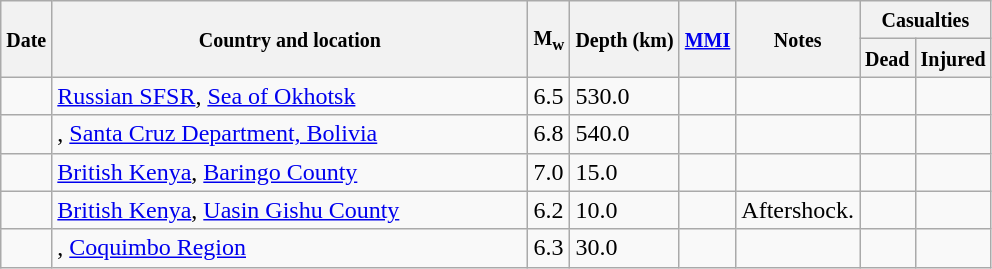<table class="wikitable sortable sort-under" style="border:1px black; margin-left:1em;">
<tr>
<th rowspan="2"><small>Date</small></th>
<th rowspan="2" style="width: 310px"><small>Country and location</small></th>
<th rowspan="2"><small>M<sub>w</sub></small></th>
<th rowspan="2"><small>Depth (km)</small></th>
<th rowspan="2"><small><a href='#'>MMI</a></small></th>
<th rowspan="2" class="unsortable"><small>Notes</small></th>
<th colspan="2"><small>Casualties</small></th>
</tr>
<tr>
<th><small>Dead</small></th>
<th><small>Injured</small></th>
</tr>
<tr>
<td></td>
<td> <a href='#'>Russian SFSR</a>, <a href='#'>Sea of Okhotsk</a></td>
<td>6.5</td>
<td>530.0</td>
<td></td>
<td></td>
<td></td>
<td></td>
</tr>
<tr>
<td></td>
<td>, <a href='#'>Santa Cruz Department, Bolivia</a></td>
<td>6.8</td>
<td>540.0</td>
<td></td>
<td></td>
<td></td>
<td></td>
</tr>
<tr>
<td></td>
<td> <a href='#'>British Kenya</a>, <a href='#'>Baringo County</a></td>
<td>7.0</td>
<td>15.0</td>
<td></td>
<td></td>
<td></td>
<td></td>
</tr>
<tr>
<td></td>
<td> <a href='#'>British Kenya</a>, <a href='#'>Uasin Gishu County</a></td>
<td>6.2</td>
<td>10.0</td>
<td></td>
<td>Aftershock.</td>
<td></td>
<td></td>
</tr>
<tr>
<td></td>
<td>, <a href='#'>Coquimbo Region</a></td>
<td>6.3</td>
<td>30.0</td>
<td></td>
<td></td>
<td></td>
<td></td>
</tr>
</table>
